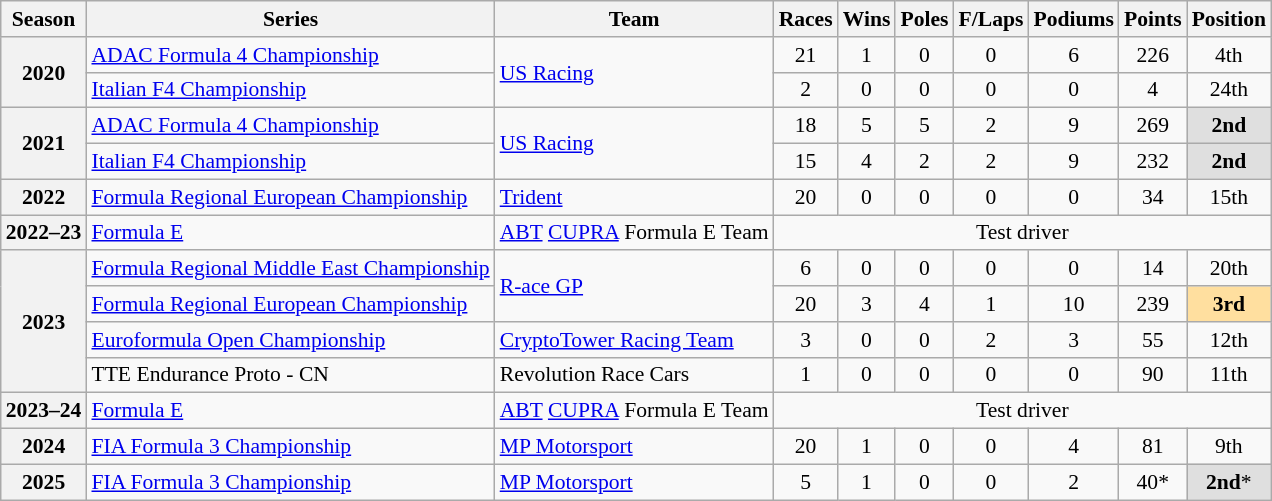<table class="wikitable" style="font-size: 90%; text-align:center;">
<tr>
<th>Season</th>
<th>Series</th>
<th>Team</th>
<th>Races</th>
<th>Wins</th>
<th>Poles</th>
<th>F/Laps</th>
<th>Podiums</th>
<th>Points</th>
<th>Position</th>
</tr>
<tr>
<th rowspan="2">2020</th>
<td style="text-align:left;"><a href='#'>ADAC Formula 4 Championship</a></td>
<td rowspan="2" style="text-align:left;"><a href='#'>US Racing</a></td>
<td>21</td>
<td>1</td>
<td>0</td>
<td>0</td>
<td>6</td>
<td>226</td>
<td>4th</td>
</tr>
<tr>
<td style="text-align:left;"><a href='#'>Italian F4 Championship</a></td>
<td>2</td>
<td>0</td>
<td>0</td>
<td>0</td>
<td>0</td>
<td>4</td>
<td>24th</td>
</tr>
<tr>
<th rowspan="2">2021</th>
<td style="text-align:left;"><a href='#'>ADAC Formula 4 Championship</a></td>
<td rowspan="2" style="text-align:left;"><a href='#'>US Racing</a></td>
<td>18</td>
<td>5</td>
<td>5</td>
<td>2</td>
<td>9</td>
<td>269</td>
<td style="background:#DFDFDF;"><strong>2nd</strong></td>
</tr>
<tr>
<td style="text-align:left;"><a href='#'>Italian F4 Championship</a></td>
<td>15</td>
<td>4</td>
<td>2</td>
<td>2</td>
<td>9</td>
<td>232</td>
<td style="background:#DFDFDF;"><strong>2nd</strong></td>
</tr>
<tr>
<th>2022</th>
<td style="text-align:left;"><a href='#'>Formula Regional European Championship</a></td>
<td style="text-align:left;"><a href='#'>Trident</a></td>
<td>20</td>
<td>0</td>
<td>0</td>
<td>0</td>
<td>0</td>
<td>34</td>
<td>15th</td>
</tr>
<tr>
<th>2022–23</th>
<td style="text-align:left;"><a href='#'>Formula E</a></td>
<td style="text-align:left;"><a href='#'>ABT</a> <a href='#'>CUPRA</a> Formula E Team</td>
<td colspan="7">Test driver</td>
</tr>
<tr>
<th rowspan="4">2023</th>
<td style="text-align:left;"><a href='#'>Formula Regional Middle East Championship</a></td>
<td rowspan="2" style="text-align:left;"><a href='#'>R-ace GP</a></td>
<td>6</td>
<td>0</td>
<td>0</td>
<td>0</td>
<td>0</td>
<td>14</td>
<td>20th</td>
</tr>
<tr>
<td style="text-align:left;"><a href='#'>Formula Regional European Championship</a></td>
<td>20</td>
<td>3</td>
<td>4</td>
<td>1</td>
<td>10</td>
<td>239</td>
<td style="background:#FFDF9F;"><strong>3rd</strong></td>
</tr>
<tr>
<td style="text-align:left;"><a href='#'>Euroformula Open Championship</a></td>
<td style="text-align:left;"><a href='#'>CryptoTower Racing Team</a></td>
<td>3</td>
<td>0</td>
<td>0</td>
<td>2</td>
<td>3</td>
<td>55</td>
<td>12th</td>
</tr>
<tr>
<td style="text-align:left;">TTE Endurance Proto - CN</td>
<td style="text-align:left;">Revolution Race Cars</td>
<td>1</td>
<td>0</td>
<td>0</td>
<td>0</td>
<td>0</td>
<td>90</td>
<td>11th</td>
</tr>
<tr>
<th>2023–24</th>
<td style="text-align:left;"><a href='#'>Formula E</a></td>
<td style="text-align:left;"><a href='#'>ABT</a> <a href='#'>CUPRA</a> Formula E Team</td>
<td colspan="7">Test driver</td>
</tr>
<tr>
<th>2024</th>
<td style="text-align:left;"><a href='#'>FIA Formula 3 Championship</a></td>
<td style="text-align:left;"><a href='#'>MP Motorsport</a></td>
<td>20</td>
<td>1</td>
<td>0</td>
<td>0</td>
<td>4</td>
<td>81</td>
<td>9th</td>
</tr>
<tr>
<th>2025</th>
<td style="text-align:left;"><a href='#'>FIA Formula 3 Championship</a></td>
<td style="text-align:left;"><a href='#'>MP Motorsport</a></td>
<td>5</td>
<td>1</td>
<td>0</td>
<td>0</td>
<td>2</td>
<td>40*</td>
<td style="background:#DFDFDF;"><strong>2nd</strong>*</td>
</tr>
</table>
